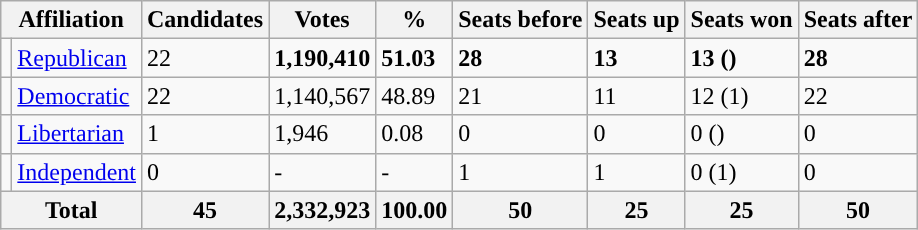<table class="wikitable">
<tr>
<th colspan="2">Affiliation</th>
<th>Candidates</th>
<th>Votes</th>
<th>%</th>
<th>Seats before</th>
<th>Seats up</th>
<th>Seats won</th>
<th>Seats after</th>
</tr>
<tr>
<td style="background-color:"></td>
<td><a href='#'>Republican</a></td>
<td>22</td>
<td><strong>1,190,410</strong></td>
<td><strong>51.03</strong></td>
<td><strong>28</strong></td>
<td><strong>13</strong></td>
<td><strong>13 ()</strong></td>
<td><strong>28</strong></td>
</tr>
<tr>
<td style="background-color:"></td>
<td><a href='#'>Democratic</a></td>
<td>22</td>
<td>1,140,567</td>
<td>48.89</td>
<td>21</td>
<td>11</td>
<td>12 (1)</td>
<td>22</td>
</tr>
<tr>
<td style="background-color:"></td>
<td><a href='#'>Libertarian</a></td>
<td>1</td>
<td>1,946</td>
<td>0.08</td>
<td>0</td>
<td>0</td>
<td>0 ()</td>
<td>0</td>
</tr>
<tr>
<td style="background-color:"></td>
<td><a href='#'>Independent</a></td>
<td>0</td>
<td>-</td>
<td>-</td>
<td>1</td>
<td>1</td>
<td>0 (1)</td>
<td>0</td>
</tr>
<tr>
<th colspan="2">Total</th>
<th>45</th>
<th>2,332,923</th>
<th>100.00</th>
<th>50</th>
<th>25</th>
<th>25</th>
<th>50</th>
</tr>
</table>
